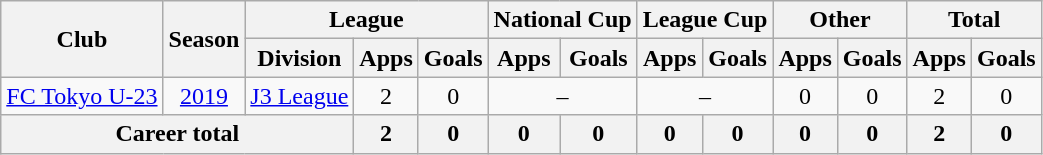<table class="wikitable" style="text-align: center">
<tr>
<th rowspan="2">Club</th>
<th rowspan="2">Season</th>
<th colspan="3">League</th>
<th colspan="2">National Cup</th>
<th colspan="2">League Cup</th>
<th colspan="2">Other</th>
<th colspan="2">Total</th>
</tr>
<tr>
<th>Division</th>
<th>Apps</th>
<th>Goals</th>
<th>Apps</th>
<th>Goals</th>
<th>Apps</th>
<th>Goals</th>
<th>Apps</th>
<th>Goals</th>
<th>Apps</th>
<th>Goals</th>
</tr>
<tr>
<td><a href='#'>FC Tokyo U-23</a></td>
<td><a href='#'>2019</a></td>
<td><a href='#'>J3 League</a></td>
<td>2</td>
<td>0</td>
<td colspan="2">–</td>
<td colspan="2">–</td>
<td>0</td>
<td>0</td>
<td>2</td>
<td>0</td>
</tr>
<tr>
<th colspan=3>Career total</th>
<th>2</th>
<th>0</th>
<th>0</th>
<th>0</th>
<th>0</th>
<th>0</th>
<th>0</th>
<th>0</th>
<th>2</th>
<th>0</th>
</tr>
</table>
